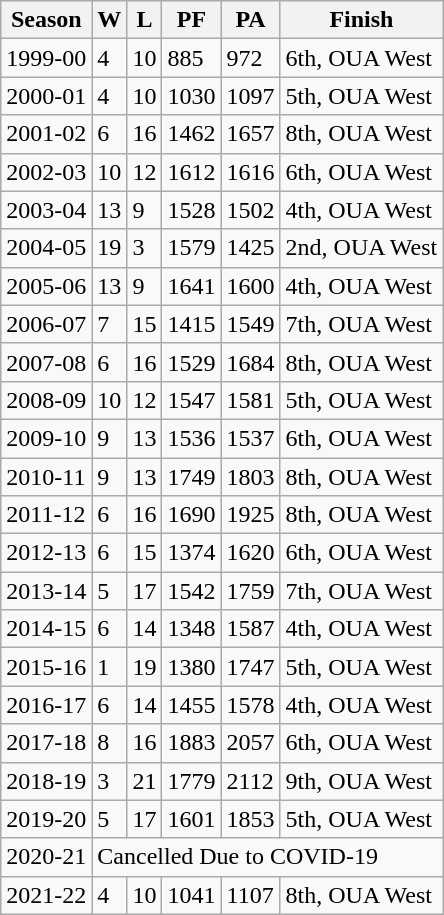<table class="wikitable">
<tr>
<th>Season</th>
<th>W</th>
<th>L</th>
<th>PF</th>
<th>PA</th>
<th>Finish</th>
</tr>
<tr>
<td>1999-00</td>
<td>4</td>
<td>10</td>
<td>885</td>
<td>972</td>
<td>6th, OUA West</td>
</tr>
<tr>
<td>2000-01</td>
<td>4</td>
<td>10</td>
<td>1030</td>
<td>1097</td>
<td>5th, OUA West</td>
</tr>
<tr>
<td>2001-02</td>
<td>6</td>
<td>16</td>
<td>1462</td>
<td>1657</td>
<td>8th, OUA West</td>
</tr>
<tr>
<td>2002-03</td>
<td>10</td>
<td>12</td>
<td>1612</td>
<td>1616</td>
<td>6th, OUA West</td>
</tr>
<tr>
<td>2003-04</td>
<td>13</td>
<td>9</td>
<td>1528</td>
<td>1502</td>
<td>4th, OUA West</td>
</tr>
<tr>
<td>2004-05</td>
<td>19</td>
<td>3</td>
<td>1579</td>
<td>1425</td>
<td>2nd, OUA West</td>
</tr>
<tr>
<td>2005-06</td>
<td>13</td>
<td>9</td>
<td>1641</td>
<td>1600</td>
<td>4th, OUA West</td>
</tr>
<tr>
<td>2006-07</td>
<td>7</td>
<td>15</td>
<td>1415</td>
<td>1549</td>
<td>7th, OUA West</td>
</tr>
<tr>
<td>2007-08</td>
<td>6</td>
<td>16</td>
<td>1529</td>
<td>1684</td>
<td>8th, OUA West</td>
</tr>
<tr>
<td>2008-09</td>
<td>10</td>
<td>12</td>
<td>1547</td>
<td>1581</td>
<td>5th, OUA West</td>
</tr>
<tr>
<td>2009-10</td>
<td>9</td>
<td>13</td>
<td>1536</td>
<td>1537</td>
<td>6th, OUA West</td>
</tr>
<tr>
<td>2010-11</td>
<td>9</td>
<td>13</td>
<td>1749</td>
<td>1803</td>
<td>8th, OUA West</td>
</tr>
<tr>
<td>2011-12</td>
<td>6</td>
<td>16</td>
<td>1690</td>
<td>1925</td>
<td>8th, OUA West</td>
</tr>
<tr>
<td>2012-13</td>
<td>6</td>
<td>15</td>
<td>1374</td>
<td>1620</td>
<td>6th, OUA West</td>
</tr>
<tr>
<td>2013-14</td>
<td>5</td>
<td>17</td>
<td>1542</td>
<td>1759</td>
<td>7th, OUA West</td>
</tr>
<tr>
<td>2014-15</td>
<td>6</td>
<td>14</td>
<td>1348</td>
<td>1587</td>
<td>4th, OUA West</td>
</tr>
<tr>
<td>2015-16</td>
<td>1</td>
<td>19</td>
<td>1380</td>
<td>1747</td>
<td>5th, OUA West</td>
</tr>
<tr>
<td>2016-17</td>
<td>6</td>
<td>14</td>
<td>1455</td>
<td>1578</td>
<td>4th, OUA West</td>
</tr>
<tr>
<td>2017-18</td>
<td>8</td>
<td>16</td>
<td>1883</td>
<td>2057</td>
<td>6th, OUA West</td>
</tr>
<tr>
<td>2018-19</td>
<td>3</td>
<td>21</td>
<td>1779</td>
<td>2112</td>
<td>9th, OUA West</td>
</tr>
<tr>
<td>2019-20</td>
<td>5</td>
<td>17</td>
<td>1601</td>
<td>1853</td>
<td>5th, OUA West</td>
</tr>
<tr>
<td>2020-21</td>
<td colspan="5">Cancelled Due to COVID-19</td>
</tr>
<tr>
<td>2021-22</td>
<td>4</td>
<td>10</td>
<td>1041</td>
<td>1107</td>
<td>8th, OUA West</td>
</tr>
</table>
